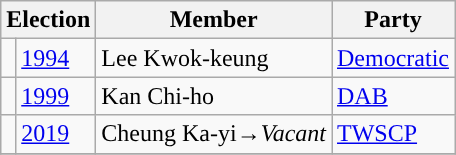<table class="wikitable">
<tr>
<th colspan="2">Election</th>
<th>Member</th>
<th>Party</th>
</tr>
<tr>
<td style="background-color:"></td>
<td><a href='#'>1994</a></td>
<td>Lee Kwok-keung</td>
<td><a href='#'>Democratic</a></td>
</tr>
<tr>
<td style="background-color:"></td>
<td><a href='#'>1999</a></td>
<td>Kan Chi-ho</td>
<td><a href='#'>DAB</a></td>
</tr>
<tr>
<td style="background-color:"></td>
<td><a href='#'>2019</a></td>
<td>Cheung Ka-yi→<em>Vacant</em></td>
<td><a href='#'>TWSCP</a></td>
</tr>
<tr>
</tr>
</table>
